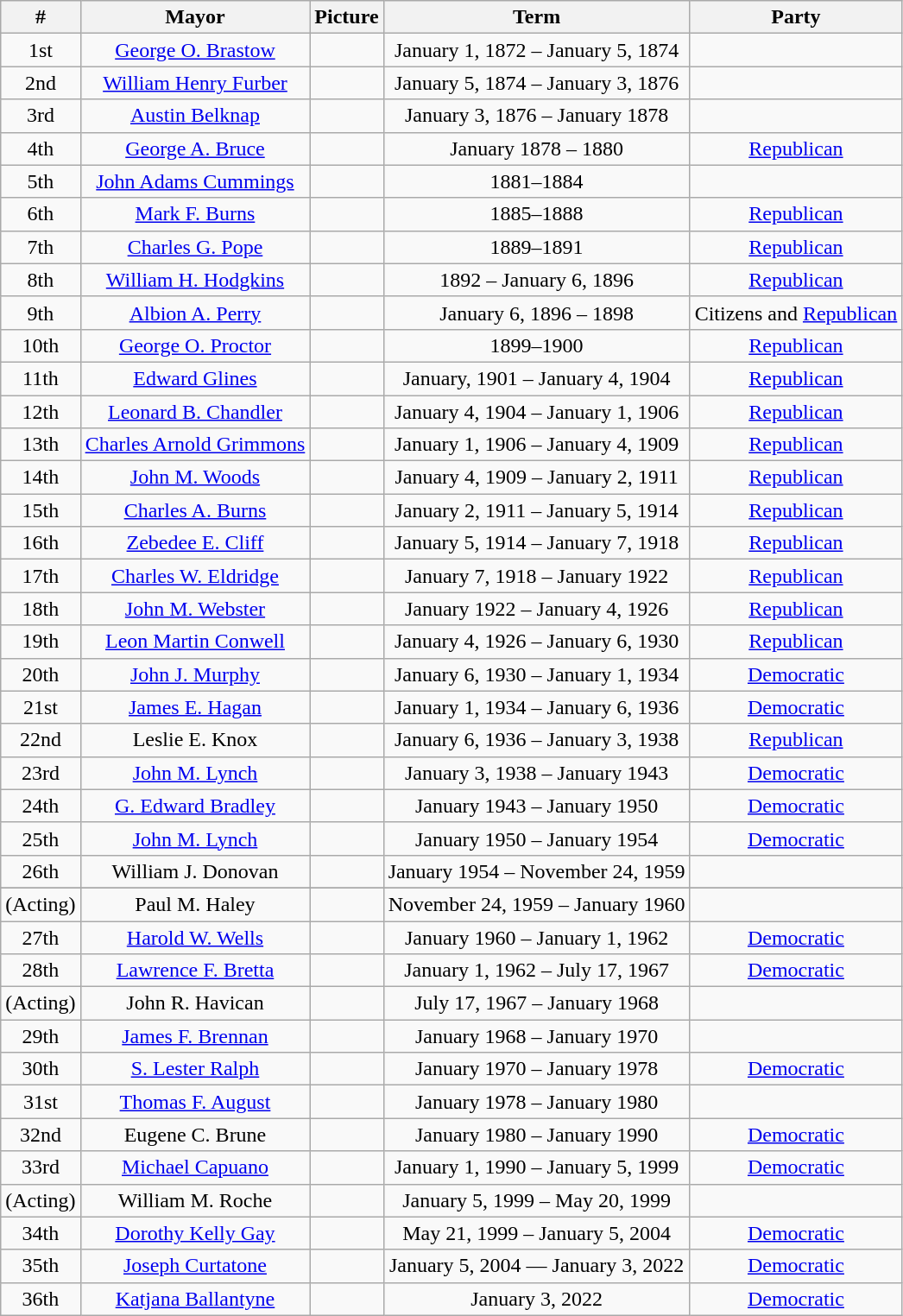<table class=wikitable style="text-align:center">
<tr>
<th>#</th>
<th>Mayor</th>
<th>Picture</th>
<th>Term</th>
<th>Party</th>
</tr>
<tr>
<td>1st</td>
<td><a href='#'>George O. Brastow</a></td>
<td></td>
<td>January 1, 1872 – January 5, 1874</td>
<td></td>
</tr>
<tr>
<td>2nd</td>
<td><a href='#'>William Henry Furber</a></td>
<td></td>
<td>January 5, 1874 – January 3, 1876</td>
<td></td>
</tr>
<tr>
<td>3rd</td>
<td><a href='#'>Austin Belknap</a></td>
<td></td>
<td>January 3, 1876 – January 1878</td>
<td></td>
</tr>
<tr>
<td>4th</td>
<td><a href='#'>George A. Bruce</a></td>
<td></td>
<td>January 1878 – 1880</td>
<td><a href='#'>Republican</a></td>
</tr>
<tr>
<td>5th</td>
<td><a href='#'>John Adams Cummings</a></td>
<td></td>
<td>1881–1884</td>
<td></td>
</tr>
<tr>
<td>6th</td>
<td><a href='#'>Mark F. Burns</a></td>
<td></td>
<td>1885–1888</td>
<td><a href='#'>Republican</a></td>
</tr>
<tr>
<td>7th</td>
<td><a href='#'>Charles G. Pope</a></td>
<td></td>
<td>1889–1891</td>
<td><a href='#'>Republican</a></td>
</tr>
<tr>
<td>8th</td>
<td><a href='#'>William H. Hodgkins</a></td>
<td></td>
<td>1892 – January 6, 1896</td>
<td><a href='#'>Republican</a></td>
</tr>
<tr>
<td>9th</td>
<td><a href='#'>Albion A. Perry</a></td>
<td></td>
<td>January 6, 1896 – 1898</td>
<td>Citizens and <a href='#'>Republican</a></td>
</tr>
<tr>
<td>10th</td>
<td><a href='#'>George O. Proctor</a></td>
<td></td>
<td>1899–1900</td>
<td><a href='#'>Republican</a></td>
</tr>
<tr>
<td>11th</td>
<td><a href='#'>Edward Glines</a></td>
<td></td>
<td>January, 1901 – January 4, 1904</td>
<td><a href='#'>Republican</a></td>
</tr>
<tr>
<td>12th</td>
<td><a href='#'>Leonard B. Chandler</a></td>
<td></td>
<td>January 4, 1904 – January 1, 1906</td>
<td><a href='#'>Republican</a></td>
</tr>
<tr>
<td>13th</td>
<td><a href='#'>Charles Arnold Grimmons</a></td>
<td></td>
<td>January 1, 1906 – January 4, 1909</td>
<td><a href='#'>Republican</a></td>
</tr>
<tr>
<td>14th</td>
<td><a href='#'>John M. Woods</a></td>
<td></td>
<td>January 4, 1909 – January 2, 1911</td>
<td><a href='#'>Republican</a></td>
</tr>
<tr>
<td>15th</td>
<td><a href='#'>Charles A. Burns</a></td>
<td></td>
<td>January 2, 1911 – January 5, 1914</td>
<td><a href='#'>Republican</a></td>
</tr>
<tr>
<td>16th</td>
<td><a href='#'>Zebedee E. Cliff</a></td>
<td></td>
<td>January 5, 1914 – January 7, 1918</td>
<td><a href='#'>Republican</a></td>
</tr>
<tr>
<td>17th</td>
<td><a href='#'>Charles W. Eldridge</a></td>
<td></td>
<td>January 7, 1918 – January 1922</td>
<td><a href='#'>Republican</a></td>
</tr>
<tr>
<td>18th</td>
<td><a href='#'>John M. Webster</a></td>
<td></td>
<td>January 1922 – January 4, 1926</td>
<td><a href='#'>Republican</a></td>
</tr>
<tr>
<td>19th</td>
<td><a href='#'>Leon Martin Conwell</a></td>
<td></td>
<td>January 4, 1926 – January 6, 1930</td>
<td><a href='#'>Republican</a></td>
</tr>
<tr>
<td>20th</td>
<td><a href='#'>John J. Murphy</a></td>
<td></td>
<td>January 6, 1930 – January 1, 1934</td>
<td><a href='#'>Democratic</a></td>
</tr>
<tr>
<td>21st</td>
<td><a href='#'>James E. Hagan</a></td>
<td></td>
<td>January 1, 1934 – January 6, 1936</td>
<td><a href='#'>Democratic</a></td>
</tr>
<tr>
<td>22nd</td>
<td>Leslie E. Knox</td>
<td></td>
<td>January 6, 1936 – January 3, 1938</td>
<td><a href='#'>Republican</a></td>
</tr>
<tr>
<td>23rd</td>
<td><a href='#'>John M. Lynch</a></td>
<td></td>
<td>January 3, 1938 – January 1943</td>
<td><a href='#'>Democratic</a></td>
</tr>
<tr>
<td>24th</td>
<td><a href='#'>G. Edward Bradley</a></td>
<td></td>
<td>January 1943 – January 1950</td>
<td><a href='#'>Democratic</a></td>
</tr>
<tr>
<td>25th</td>
<td><a href='#'>John M. Lynch</a></td>
<td></td>
<td>January 1950 – January 1954</td>
<td><a href='#'>Democratic</a></td>
</tr>
<tr>
<td>26th</td>
<td>William J. Donovan</td>
<td></td>
<td>January 1954 – November 24, 1959</td>
<td></td>
</tr>
<tr>
</tr>
<tr>
<td>(Acting)</td>
<td>Paul M. Haley</td>
<td></td>
<td>November 24, 1959 – January 1960</td>
<td></td>
</tr>
<tr>
<td>27th</td>
<td><a href='#'>Harold W. Wells</a></td>
<td></td>
<td>January 1960 – January 1, 1962</td>
<td><a href='#'>Democratic</a></td>
</tr>
<tr>
<td>28th</td>
<td><a href='#'>Lawrence F. Bretta</a></td>
<td></td>
<td>January 1, 1962 – July 17, 1967</td>
<td><a href='#'>Democratic</a></td>
</tr>
<tr>
<td>(Acting)</td>
<td>John R. Havican</td>
<td></td>
<td>July 17, 1967 – January 1968</td>
<td></td>
</tr>
<tr>
<td>29th</td>
<td><a href='#'>James F. Brennan</a></td>
<td></td>
<td>January 1968 – January 1970</td>
<td></td>
</tr>
<tr>
<td>30th</td>
<td><a href='#'>S. Lester Ralph</a></td>
<td></td>
<td>January 1970 – January 1978</td>
<td><a href='#'>Democratic</a></td>
</tr>
<tr>
<td>31st</td>
<td><a href='#'>Thomas F. August</a></td>
<td></td>
<td>January 1978 – January 1980</td>
<td></td>
</tr>
<tr>
<td>32nd</td>
<td>Eugene C. Brune</td>
<td></td>
<td>January 1980 – January 1990</td>
<td><a href='#'>Democratic</a></td>
</tr>
<tr>
<td>33rd</td>
<td><a href='#'>Michael Capuano</a></td>
<td></td>
<td>January 1, 1990 – January 5, 1999</td>
<td><a href='#'>Democratic</a></td>
</tr>
<tr>
<td>(Acting)</td>
<td>William M. Roche</td>
<td></td>
<td>January 5, 1999 – May 20, 1999</td>
<td></td>
</tr>
<tr>
<td>34th</td>
<td><a href='#'>Dorothy Kelly Gay</a></td>
<td></td>
<td>May 21, 1999 – January 5, 2004</td>
<td><a href='#'>Democratic</a></td>
</tr>
<tr>
<td>35th</td>
<td><a href='#'>Joseph Curtatone</a></td>
<td></td>
<td>January 5, 2004 — January 3, 2022</td>
<td><a href='#'>Democratic</a></td>
</tr>
<tr>
<td>36th</td>
<td><a href='#'>Katjana Ballantyne</a></td>
<td></td>
<td>January 3, 2022</td>
<td><a href='#'>Democratic</a></td>
</tr>
</table>
